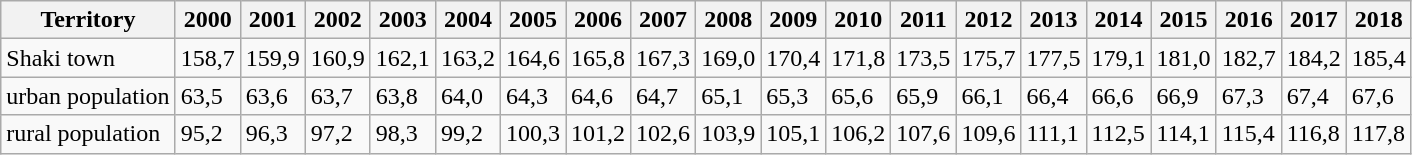<table class="wikitable">
<tr>
<th>Territory</th>
<th>2000</th>
<th>2001</th>
<th>2002</th>
<th>2003</th>
<th>2004</th>
<th>2005</th>
<th>2006</th>
<th>2007</th>
<th>2008</th>
<th>2009</th>
<th>2010</th>
<th>2011</th>
<th>2012</th>
<th>2013</th>
<th>2014</th>
<th>2015</th>
<th>2016</th>
<th>2017</th>
<th>2018</th>
</tr>
<tr>
<td>Shaki town</td>
<td>158,7</td>
<td>159,9</td>
<td>160,9</td>
<td>162,1</td>
<td>163,2</td>
<td>164,6</td>
<td>165,8</td>
<td>167,3</td>
<td>169,0</td>
<td>170,4</td>
<td>171,8</td>
<td>173,5</td>
<td>175,7</td>
<td>177,5</td>
<td>179,1</td>
<td>181,0</td>
<td>182,7</td>
<td>184,2</td>
<td>185,4</td>
</tr>
<tr>
<td>urban population</td>
<td>63,5</td>
<td>63,6</td>
<td>63,7</td>
<td>63,8</td>
<td>64,0</td>
<td>64,3</td>
<td>64,6</td>
<td>64,7</td>
<td>65,1</td>
<td>65,3</td>
<td>65,6</td>
<td>65,9</td>
<td>66,1</td>
<td>66,4</td>
<td>66,6</td>
<td>66,9</td>
<td>67,3</td>
<td>67,4</td>
<td>67,6</td>
</tr>
<tr>
<td>rural population</td>
<td>95,2</td>
<td>96,3</td>
<td>97,2</td>
<td>98,3</td>
<td>99,2</td>
<td>100,3</td>
<td>101,2</td>
<td>102,6</td>
<td>103,9</td>
<td>105,1</td>
<td>106,2</td>
<td>107,6</td>
<td>109,6</td>
<td>111,1</td>
<td>112,5</td>
<td>114,1</td>
<td>115,4</td>
<td>116,8</td>
<td>117,8</td>
</tr>
</table>
